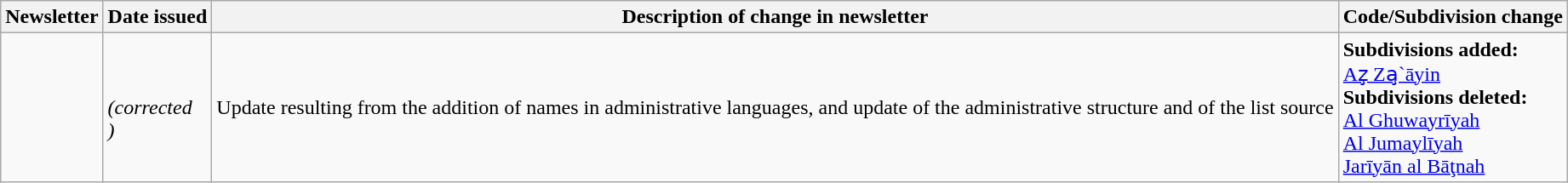<table class="wikitable">
<tr>
<th>Newsletter</th>
<th>Date issued</th>
<th>Description of change in newsletter</th>
<th>Code/Subdivision change</th>
</tr>
<tr>
<td id="II-3"></td>
<td><br> <em>(corrected<br> )</em></td>
<td>Update resulting from the addition of names in administrative languages, and update of the administrative structure and of the list source</td>
<td style=white-space:nowrap><strong>Subdivisions added:</strong><br>  <a href='#'>Az̧ Za̧`āyin</a><br> <strong>Subdivisions deleted:</strong><br>  <a href='#'>Al Ghuwayrīyah</a><br>  <a href='#'>Al Jumaylīyah</a><br>  <a href='#'>Jarīyān al Bāţnah</a></td>
</tr>
</table>
